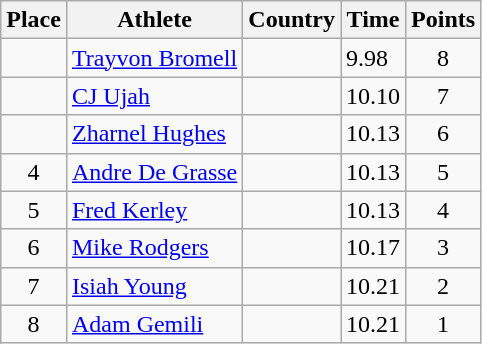<table class="wikitable">
<tr>
<th>Place</th>
<th>Athlete</th>
<th>Country</th>
<th>Time</th>
<th>Points</th>
</tr>
<tr>
<td align=center></td>
<td><a href='#'>Trayvon Bromell</a></td>
<td></td>
<td>9.98</td>
<td align=center>8</td>
</tr>
<tr>
<td align=center></td>
<td><a href='#'>CJ Ujah</a></td>
<td></td>
<td>10.10</td>
<td align=center>7</td>
</tr>
<tr>
<td align=center></td>
<td><a href='#'>Zharnel Hughes</a></td>
<td></td>
<td>10.13</td>
<td align=center>6</td>
</tr>
<tr>
<td align=center>4</td>
<td><a href='#'>Andre De Grasse</a></td>
<td></td>
<td>10.13</td>
<td align=center>5</td>
</tr>
<tr>
<td align=center>5</td>
<td><a href='#'>Fred Kerley</a></td>
<td></td>
<td>10.13</td>
<td align=center>4</td>
</tr>
<tr>
<td align=center>6</td>
<td><a href='#'>Mike Rodgers</a></td>
<td></td>
<td>10.17</td>
<td align=center>3</td>
</tr>
<tr>
<td align=center>7</td>
<td><a href='#'>Isiah Young</a></td>
<td></td>
<td>10.21</td>
<td align=center>2</td>
</tr>
<tr>
<td align=center>8</td>
<td><a href='#'>Adam Gemili</a></td>
<td></td>
<td>10.21</td>
<td align=center>1</td>
</tr>
</table>
